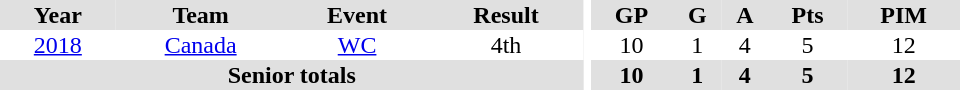<table border="0" cellpadding="1" cellspacing="0" ID="Table3" style="text-align:center; width:40em;">
<tr bgcolor="#e0e0e0">
<th>Year</th>
<th>Team</th>
<th>Event</th>
<th>Result</th>
<th rowspan="100" bgcolor="#ffffff"></th>
<th>GP</th>
<th>G</th>
<th>A</th>
<th>Pts</th>
<th>PIM</th>
</tr>
<tr>
<td><a href='#'>2018</a></td>
<td><a href='#'>Canada</a></td>
<td><a href='#'>WC</a></td>
<td>4th</td>
<td>10</td>
<td>1</td>
<td>4</td>
<td>5</td>
<td>12</td>
</tr>
<tr bgcolor="#e0e0e0">
<th colspan="4">Senior totals</th>
<th>10</th>
<th>1</th>
<th>4</th>
<th>5</th>
<th>12</th>
</tr>
</table>
